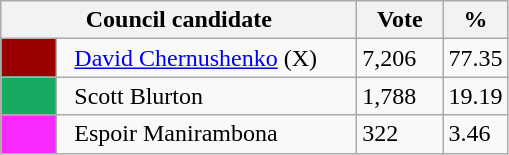<table class="wikitable">
<tr>
<th width="230px" colspan="2">Council candidate</th>
<th width="50px">Vote</th>
<th width="30px">%</th>
</tr>
<tr>
<td bgcolor=#990000 width="30px"> </td>
<td>  <a href='#'>David Chernushenko</a> (X)</td>
<td>7,206</td>
<td>77.35</td>
</tr>
<tr>
<td bgcolor=#17AB61 width="30px"> </td>
<td>  Scott Blurton</td>
<td>1,788</td>
<td>19.19</td>
</tr>
<tr>
<td bgcolor=#F729FF width="30px"> </td>
<td>  Espoir Manirambona</td>
<td>322</td>
<td>3.46</td>
</tr>
</table>
